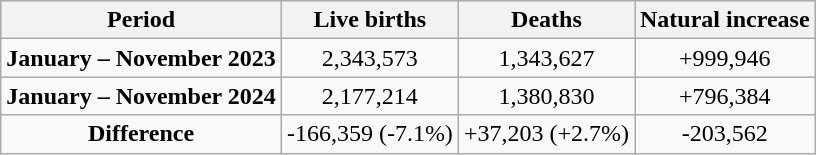<table class="wikitable"  style="text-align:center;">
<tr>
<th>Period</th>
<th>Live births</th>
<th>Deaths</th>
<th>Natural increase</th>
</tr>
<tr>
<td><strong>January – November 2023</strong></td>
<td>2,343,573</td>
<td>1,343,627</td>
<td>+999,946</td>
</tr>
<tr>
<td><strong>January – November 2024</strong></td>
<td>2,177,214</td>
<td>1,380,830</td>
<td>+796,384</td>
</tr>
<tr>
<td><strong>Difference</strong></td>
<td> -166,359 (-7.1%)</td>
<td> +37,203 (+2.7%)</td>
<td> -203,562</td>
</tr>
</table>
